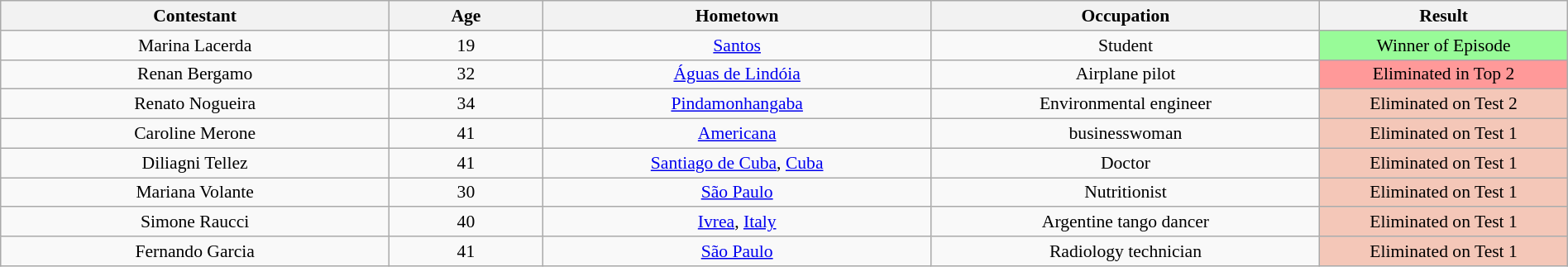<table class="wikitable sortable" style="text-align:center; font-size:90%; width:100%;">
<tr>
<th width="200px">Contestant</th>
<th width="075px">Age</th>
<th width="200px">Hometown</th>
<th width="200px">Occupation</th>
<th width="125px">Result</th>
</tr>
<tr>
<td>Marina Lacerda</td>
<td>19</td>
<td><a href='#'>Santos</a></td>
<td>Student</td>
<td bgcolor=98FB98>Winner of Episode</td>
</tr>
<tr>
<td>Renan Bergamo</td>
<td>32</td>
<td><a href='#'>Águas de Lindóia</a></td>
<td>Airplane pilot</td>
<td bgcolor=FF9999>Eliminated in Top 2</td>
</tr>
<tr>
<td>Renato Nogueira</td>
<td>34</td>
<td><a href='#'>Pindamonhangaba</a></td>
<td>Environmental engineer</td>
<td bgcolor=F4C7B8>Eliminated on Test 2</td>
</tr>
<tr>
<td>Caroline Merone</td>
<td>41</td>
<td><a href='#'>Americana</a></td>
<td> businesswoman</td>
<td bgcolor=F4C7B8>Eliminated on Test 1</td>
</tr>
<tr>
<td>Diliagni Tellez</td>
<td>41</td>
<td><a href='#'>Santiago de Cuba</a>, <a href='#'>Cuba</a></td>
<td>Doctor</td>
<td bgcolor=F4C7B8>Eliminated on Test 1</td>
</tr>
<tr>
<td>Mariana Volante</td>
<td>30</td>
<td><a href='#'>São Paulo</a></td>
<td>Nutritionist</td>
<td bgcolor=F4C7B8>Eliminated on Test 1</td>
</tr>
<tr>
<td>Simone Raucci</td>
<td>40</td>
<td><a href='#'>Ivrea</a>, <a href='#'>Italy</a></td>
<td>Argentine tango dancer</td>
<td bgcolor=F4C7B8>Eliminated on Test 1</td>
</tr>
<tr>
<td>Fernando Garcia</td>
<td>41</td>
<td><a href='#'>São Paulo</a></td>
<td>Radiology technician</td>
<td bgcolor=F4C7B8>Eliminated on Test 1</td>
</tr>
</table>
